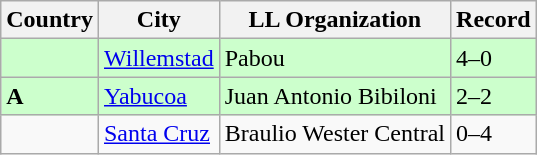<table class="wikitable">
<tr>
<th>Country</th>
<th>City</th>
<th>LL Organization</th>
<th>Record</th>
</tr>
<tr bgcolor="ccffcc">
<td><strong></strong></td>
<td><a href='#'>Willemstad</a></td>
<td>Pabou</td>
<td>4–0</td>
</tr>
<tr bgcolor="ccffcc">
<td><strong> A</strong></td>
<td><a href='#'>Yabucoa</a></td>
<td>Juan Antonio Bibiloni</td>
<td>2–2</td>
</tr>
<tr>
<td><strong></strong></td>
<td><a href='#'>Santa Cruz</a></td>
<td>Braulio Wester Central</td>
<td>0–4</td>
</tr>
</table>
